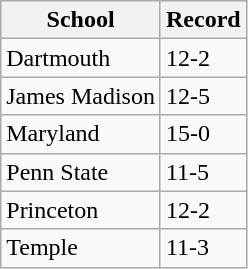<table class="wikitable sortable">
<tr>
<th>School</th>
<th>Record</th>
</tr>
<tr>
<td>Dartmouth</td>
<td>12-2</td>
</tr>
<tr>
<td>James Madison</td>
<td>12-5</td>
</tr>
<tr>
<td>Maryland</td>
<td>15-0</td>
</tr>
<tr>
<td>Penn State</td>
<td>11-5</td>
</tr>
<tr>
<td>Princeton</td>
<td>12-2</td>
</tr>
<tr>
<td>Temple</td>
<td>11-3</td>
</tr>
</table>
